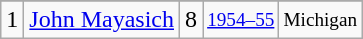<table class="wikitable">
<tr>
</tr>
<tr>
<td>1</td>
<td><a href='#'>John Mayasich</a></td>
<td>8</td>
<td style="font-size:80%;"><a href='#'>1954–55</a></td>
<td style="font-size:80%;">Michigan</td>
</tr>
</table>
